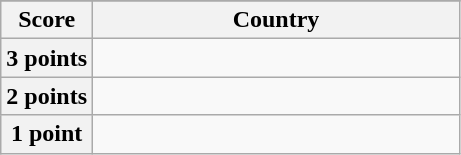<table class="wikitable">
<tr>
</tr>
<tr>
<th scope="col" width=20%>Score</th>
<th scope="col">Country</th>
</tr>
<tr>
<th scope="row">3 points</th>
<td></td>
</tr>
<tr>
<th scope="row">2 points</th>
<td></td>
</tr>
<tr>
<th scope="row">1 point</th>
<td></td>
</tr>
</table>
